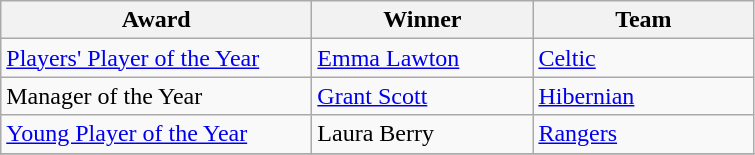<table class="wikitable">
<tr>
<th width=200>Award</th>
<th width=140>Winner</th>
<th width=140>Team</th>
</tr>
<tr>
<td><a href='#'>Players' Player of the Year</a></td>
<td><a href='#'>Emma Lawton</a></td>
<td><a href='#'>Celtic</a></td>
</tr>
<tr>
<td>Manager of the Year</td>
<td><a href='#'>Grant Scott</a></td>
<td><a href='#'>Hibernian</a></td>
</tr>
<tr>
<td><a href='#'>Young Player of the Year</a></td>
<td>Laura Berry</td>
<td><a href='#'>Rangers</a></td>
</tr>
<tr>
</tr>
</table>
